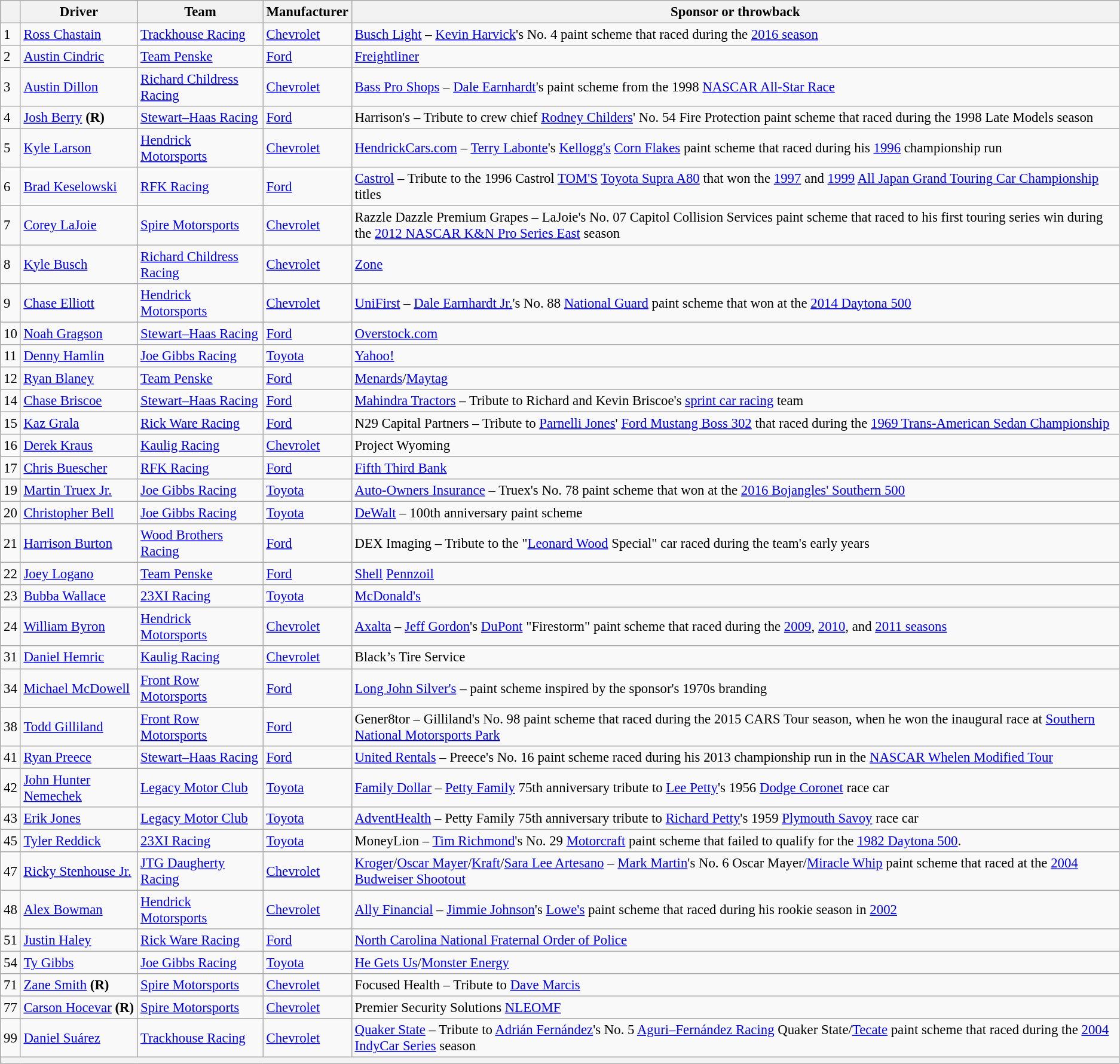<table class="wikitable" style="font-size:95%">
<tr>
<th></th>
<th>Driver</th>
<th>Team</th>
<th>Manufacturer</th>
<th>Sponsor or throwback</th>
</tr>
<tr>
<td>1</td>
<td><a href='#'>Ross Chastain</a></td>
<td><a href='#'>Trackhouse Racing</a></td>
<td><a href='#'>Chevrolet</a></td>
<td><a href='#'>Busch Light</a> – <a href='#'>Kevin Harvick</a>'s No. 4 paint scheme that raced during the <a href='#'>2016 season</a></td>
</tr>
<tr>
<td>2</td>
<td><a href='#'>Austin Cindric</a></td>
<td><a href='#'>Team Penske</a></td>
<td><a href='#'>Ford</a></td>
<td><a href='#'>Freightliner</a></td>
</tr>
<tr>
<td>3</td>
<td><a href='#'>Austin Dillon</a></td>
<td><a href='#'>Richard Childress Racing</a></td>
<td><a href='#'>Chevrolet</a></td>
<td><a href='#'>Bass Pro Shops</a> – <a href='#'>Dale Earnhardt</a>'s paint scheme from the 1998 <a href='#'>NASCAR All-Star Race</a></td>
</tr>
<tr>
<td>4</td>
<td><a href='#'>Josh Berry</a> <strong>(R)</strong></td>
<td><a href='#'>Stewart–Haas Racing</a></td>
<td><a href='#'>Ford</a></td>
<td>Harrison's – Tribute to crew chief <a href='#'>Rodney Childers</a>' No. 54 Fire Protection paint scheme that raced during the 1998 Late Models season</td>
</tr>
<tr>
<td>5</td>
<td><a href='#'>Kyle Larson</a></td>
<td><a href='#'>Hendrick Motorsports</a></td>
<td><a href='#'>Chevrolet</a></td>
<td><a href='#'>HendrickCars.com</a> – <a href='#'>Terry Labonte</a>'s <a href='#'>Kellogg's</a> <a href='#'>Corn Flakes</a> paint scheme that raced during his <a href='#'>1996</a> championship run</td>
</tr>
<tr>
<td>6</td>
<td><a href='#'>Brad Keselowski</a></td>
<td><a href='#'>RFK Racing</a></td>
<td><a href='#'>Ford</a></td>
<td><a href='#'>Castrol</a> – Tribute to the 1996 Castrol <a href='#'>TOM'S</a> <a href='#'>Toyota Supra A80</a> that won the <a href='#'>1997</a> and <a href='#'>1999</a> <a href='#'>All Japan Grand Touring Car Championship</a> titles</td>
</tr>
<tr>
<td>7</td>
<td><a href='#'>Corey LaJoie</a></td>
<td><a href='#'>Spire Motorsports</a></td>
<td><a href='#'>Chevrolet</a></td>
<td>Razzle Dazzle Premium Grapes – LaJoie's No. 07 Capitol Collision Services paint scheme that raced to his first touring series win during the <a href='#'>2012 NASCAR K&N Pro Series East</a> season</td>
</tr>
<tr>
<td>8</td>
<td><a href='#'>Kyle Busch</a></td>
<td><a href='#'>Richard Childress Racing</a></td>
<td><a href='#'>Chevrolet</a></td>
<td><a href='#'>Zone</a></td>
</tr>
<tr>
<td>9</td>
<td><a href='#'>Chase Elliott</a></td>
<td><a href='#'>Hendrick Motorsports</a></td>
<td><a href='#'>Chevrolet</a></td>
<td><a href='#'>UniFirst</a> – <a href='#'>Dale Earnhardt Jr.</a>'s No. 88 <a href='#'>National Guard</a> paint scheme that won at the <a href='#'>2014 Daytona 500</a></td>
</tr>
<tr>
<td>10</td>
<td><a href='#'>Noah Gragson</a></td>
<td><a href='#'>Stewart–Haas Racing</a></td>
<td><a href='#'>Ford</a></td>
<td><a href='#'>Overstock.com</a></td>
</tr>
<tr>
<td>11</td>
<td><a href='#'>Denny Hamlin</a></td>
<td><a href='#'>Joe Gibbs Racing</a></td>
<td><a href='#'>Toyota</a></td>
<td><a href='#'>Yahoo!</a></td>
</tr>
<tr>
<td>12</td>
<td><a href='#'>Ryan Blaney</a></td>
<td><a href='#'>Team Penske</a></td>
<td><a href='#'>Ford</a></td>
<td><a href='#'>Menards</a>/<a href='#'>Maytag</a></td>
</tr>
<tr>
<td>14</td>
<td><a href='#'>Chase Briscoe</a></td>
<td><a href='#'>Stewart–Haas Racing</a></td>
<td><a href='#'>Ford</a></td>
<td><a href='#'>Mahindra Tractors</a> – Tribute to Richard and Kevin Briscoe's <a href='#'>sprint car racing</a> team</td>
</tr>
<tr>
<td>15</td>
<td><a href='#'>Kaz Grala</a></td>
<td><a href='#'>Rick Ware Racing</a></td>
<td><a href='#'>Ford</a></td>
<td>N29 Capital Partners – Tribute to <a href='#'>Parnelli Jones</a>' <a href='#'>Ford Mustang Boss 302</a> that raced during the <a href='#'>1969 Trans-American Sedan Championship</a></td>
</tr>
<tr>
<td>16</td>
<td><a href='#'>Derek Kraus</a></td>
<td><a href='#'>Kaulig Racing</a></td>
<td><a href='#'>Chevrolet</a></td>
<td>Project Wyoming</td>
</tr>
<tr>
<td>17</td>
<td><a href='#'>Chris Buescher</a></td>
<td><a href='#'>RFK Racing</a></td>
<td><a href='#'>Ford</a></td>
<td><a href='#'>Fifth Third Bank</a></td>
</tr>
<tr>
<td>19</td>
<td><a href='#'>Martin Truex Jr.</a></td>
<td><a href='#'>Joe Gibbs Racing</a></td>
<td><a href='#'>Toyota</a></td>
<td><a href='#'>Auto-Owners Insurance</a> – Truex's No. 78 paint scheme that won at the <a href='#'>2016 Bojangles' Southern 500</a></td>
</tr>
<tr>
<td>20</td>
<td><a href='#'>Christopher Bell</a></td>
<td><a href='#'>Joe Gibbs Racing</a></td>
<td><a href='#'>Toyota</a></td>
<td><a href='#'>DeWalt</a> – 100th anniversary paint scheme</td>
</tr>
<tr>
<td>21</td>
<td><a href='#'>Harrison Burton</a></td>
<td><a href='#'>Wood Brothers Racing</a></td>
<td><a href='#'>Ford</a></td>
<td>DEX Imaging – Tribute to the "<a href='#'>Leonard Wood</a> Special" car raced during the team's early years</td>
</tr>
<tr>
<td>22</td>
<td><a href='#'>Joey Logano</a></td>
<td><a href='#'>Team Penske</a></td>
<td><a href='#'>Ford</a></td>
<td><a href='#'>Shell</a> <a href='#'>Pennzoil</a></td>
</tr>
<tr>
<td>23</td>
<td><a href='#'>Bubba Wallace</a></td>
<td><a href='#'>23XI Racing</a></td>
<td><a href='#'>Toyota</a></td>
<td><a href='#'>McDonald's</a></td>
</tr>
<tr>
<td>24</td>
<td><a href='#'>William Byron</a></td>
<td><a href='#'>Hendrick Motorsports</a></td>
<td><a href='#'>Chevrolet</a></td>
<td><a href='#'>Axalta</a> – <a href='#'>Jeff Gordon</a>'s <a href='#'>DuPont</a> "Firestorm" paint scheme that raced during the <a href='#'>2009</a>, <a href='#'>2010</a>, and <a href='#'>2011 seasons</a></td>
</tr>
<tr>
<td>31</td>
<td><a href='#'>Daniel Hemric</a></td>
<td><a href='#'>Kaulig Racing</a></td>
<td><a href='#'>Chevrolet</a></td>
<td>Black’s Tire Service</td>
</tr>
<tr>
<td>34</td>
<td><a href='#'>Michael McDowell</a></td>
<td><a href='#'>Front Row Motorsports</a></td>
<td><a href='#'>Ford</a></td>
<td><a href='#'>Long John Silver's</a> – paint scheme inspired by the sponsor's 1970s branding</td>
</tr>
<tr>
<td>38</td>
<td><a href='#'>Todd Gilliland</a></td>
<td><a href='#'>Front Row Motorsports</a></td>
<td><a href='#'>Ford</a></td>
<td>Gener8tor – Gilliland's No. 98 paint scheme that raced during the 2015 CARS Tour season, when he won the inaugural race at <a href='#'>Southern National Motorsports Park</a></td>
</tr>
<tr>
<td>41</td>
<td><a href='#'>Ryan Preece</a></td>
<td><a href='#'>Stewart–Haas Racing</a></td>
<td><a href='#'>Ford</a></td>
<td><a href='#'>United Rentals</a> – Preece's No. 16 paint scheme raced during his 2013 championship run in the <a href='#'>NASCAR Whelen Modified Tour</a></td>
</tr>
<tr>
<td>42</td>
<td><a href='#'>John Hunter Nemechek</a></td>
<td><a href='#'>Legacy Motor Club</a></td>
<td><a href='#'>Toyota</a></td>
<td><a href='#'>Family Dollar</a> – <a href='#'>Petty Family</a> 75th anniversary tribute to <a href='#'>Lee Petty</a>'s 1956 <a href='#'>Dodge Coronet</a> race car</td>
</tr>
<tr>
<td>43</td>
<td><a href='#'>Erik Jones</a></td>
<td><a href='#'>Legacy Motor Club</a></td>
<td><a href='#'>Toyota</a></td>
<td><a href='#'>AdventHealth</a> – Petty Family 75th anniversary tribute to <a href='#'>Richard Petty</a>'s 1959 <a href='#'>Plymouth Savoy</a> race car</td>
</tr>
<tr>
<td>45</td>
<td><a href='#'>Tyler Reddick</a></td>
<td><a href='#'>23XI Racing</a></td>
<td><a href='#'>Toyota</a></td>
<td>MoneyLion – <a href='#'>Tim Richmond</a>'s No. 29 <a href='#'>Motorcraft</a> paint scheme that failed to qualify for the <a href='#'>1982 Daytona 500</a>.</td>
</tr>
<tr>
<td>47</td>
<td><a href='#'>Ricky Stenhouse Jr.</a></td>
<td><a href='#'>JTG Daugherty Racing</a></td>
<td><a href='#'>Chevrolet</a></td>
<td><a href='#'>Kroger</a>/<a href='#'>Oscar Mayer</a>/<a href='#'>Kraft</a>/<a href='#'>Sara Lee Artesano</a> – <a href='#'>Mark Martin</a>'s No. 6 Oscar Mayer/<a href='#'>Miracle Whip</a> paint scheme that raced at the <a href='#'>2004 Budweiser Shootout</a></td>
</tr>
<tr>
<td>48</td>
<td><a href='#'>Alex Bowman</a></td>
<td><a href='#'>Hendrick Motorsports</a></td>
<td><a href='#'>Chevrolet</a></td>
<td><a href='#'>Ally Financial</a> – <a href='#'>Jimmie Johnson</a>'s <a href='#'>Lowe's</a> paint scheme that raced during his rookie season in <a href='#'>2002</a></td>
</tr>
<tr>
<td>51</td>
<td><a href='#'>Justin Haley</a></td>
<td><a href='#'>Rick Ware Racing</a></td>
<td><a href='#'>Ford</a></td>
<td><a href='#'>North Carolina National Fraternal Order of Police</a></td>
</tr>
<tr>
<td>54</td>
<td><a href='#'>Ty Gibbs</a></td>
<td><a href='#'>Joe Gibbs Racing</a></td>
<td><a href='#'>Toyota</a></td>
<td><a href='#'>He Gets Us</a>/<a href='#'>Monster Energy</a></td>
</tr>
<tr>
<td>71</td>
<td><a href='#'>Zane Smith</a> <strong>(R)</strong></td>
<td><a href='#'>Spire Motorsports</a></td>
<td><a href='#'>Chevrolet</a></td>
<td>Focused Health – Tribute to <a href='#'>Dave Marcis</a></td>
</tr>
<tr>
<td>77</td>
<td><a href='#'>Carson Hocevar</a> <strong>(R)</strong></td>
<td><a href='#'>Spire Motorsports</a></td>
<td><a href='#'>Chevrolet</a></td>
<td>Premier Security Solutions <a href='#'>NLEOMF</a></td>
</tr>
<tr>
<td>99</td>
<td><a href='#'>Daniel Suárez</a></td>
<td><a href='#'>Trackhouse Racing</a></td>
<td><a href='#'>Chevrolet</a></td>
<td><a href='#'>Quaker State</a> – Tribute to <a href='#'>Adrián Fernández</a>'s No. 5 <a href='#'>Aguri–Fernández Racing</a> Quaker State/<a href='#'>Tecate</a> paint scheme that raced during the <a href='#'>2004 IndyCar Series</a> season</td>
</tr>
<tr>
<th colspan="5"></th>
</tr>
</table>
